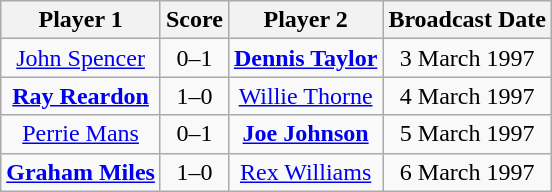<table class="wikitable" style="text-align: center">
<tr>
<th>Player 1</th>
<th>Score</th>
<th>Player 2</th>
<th>Broadcast Date</th>
</tr>
<tr>
<td> <a href='#'>John Spencer</a></td>
<td>0–1</td>
<td> <strong><a href='#'>Dennis Taylor</a></strong></td>
<td>3 March 1997</td>
</tr>
<tr>
<td> <strong><a href='#'>Ray Reardon</a></strong></td>
<td>1–0</td>
<td> <a href='#'>Willie Thorne</a></td>
<td>4 March 1997</td>
</tr>
<tr>
<td> <a href='#'>Perrie Mans</a></td>
<td>0–1</td>
<td> <strong><a href='#'>Joe Johnson</a></strong></td>
<td>5 March 1997</td>
</tr>
<tr>
<td> <strong><a href='#'>Graham Miles</a></strong></td>
<td>1–0</td>
<td> <a href='#'>Rex Williams</a></td>
<td>6 March 1997</td>
</tr>
</table>
